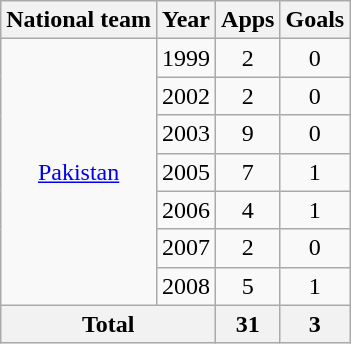<table class="wikitable" style="text-align:center">
<tr>
<th>National team</th>
<th>Year</th>
<th>Apps</th>
<th>Goals</th>
</tr>
<tr>
<td rowspan="7"><a href='#'>Pakistan</a></td>
<td>1999</td>
<td>2</td>
<td>0</td>
</tr>
<tr>
<td>2002</td>
<td>2</td>
<td>0</td>
</tr>
<tr>
<td>2003</td>
<td>9</td>
<td>0</td>
</tr>
<tr>
<td>2005</td>
<td>7</td>
<td>1</td>
</tr>
<tr>
<td>2006</td>
<td>4</td>
<td>1</td>
</tr>
<tr>
<td>2007</td>
<td>2</td>
<td>0</td>
</tr>
<tr>
<td>2008</td>
<td>5</td>
<td>1</td>
</tr>
<tr>
<th colspan="2">Total</th>
<th>31</th>
<th>3</th>
</tr>
</table>
